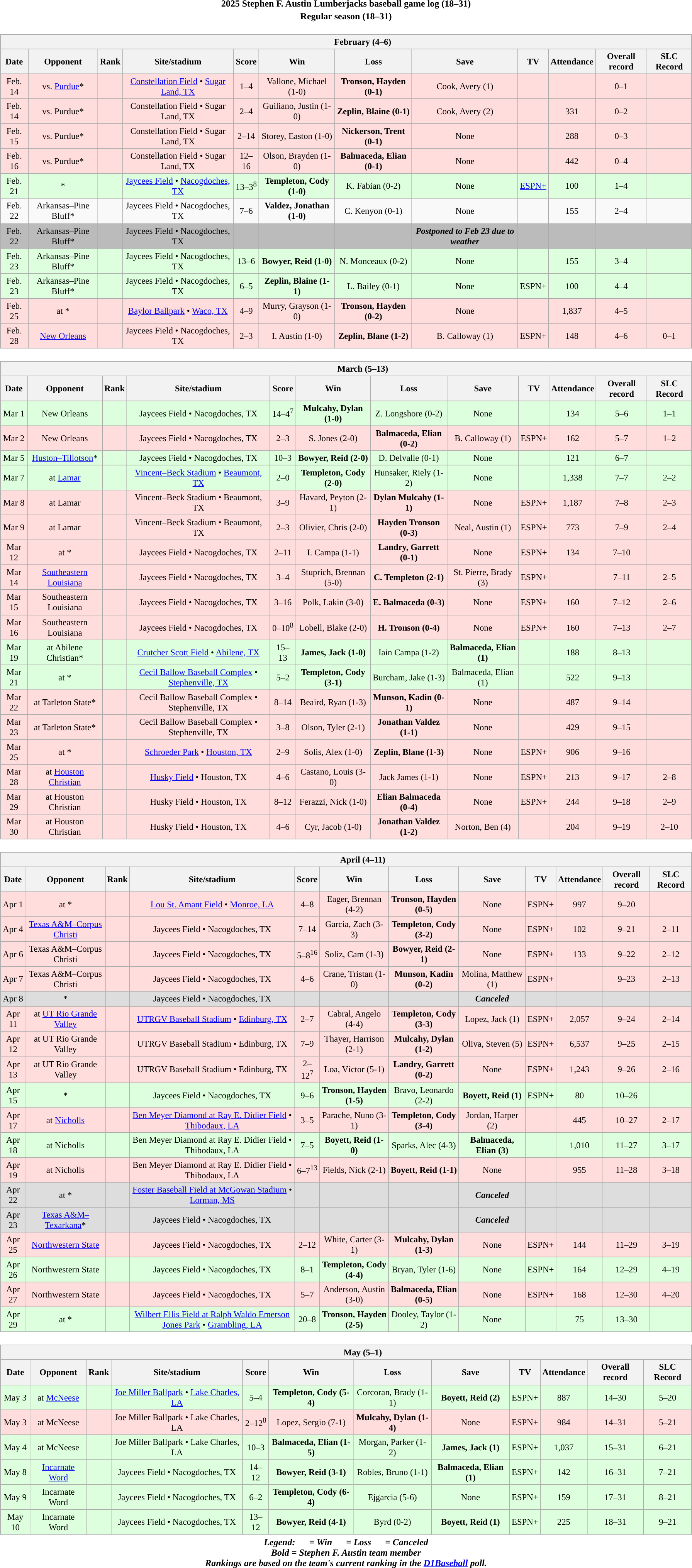<table class="toccolours" width=95% style="clear:both; margin:1.5em auto; text-align:center;">
<tr>
<th colspan=2>2025 Stephen F. Austin Lumberjacks baseball game log (18–31)</th>
</tr>
<tr>
<th colspan=2>Regular season (18–31)</th>
</tr>
<tr valign="top">
<td><br><table class="wikitable collapsible collapsed" style="margin:auto; width:100%; text-align:center; font-size:95%">
<tr>
<th colspan=12 style="padding-left:4em;">February (4–6)</th>
</tr>
<tr>
<th>Date</th>
<th>Opponent</th>
<th>Rank</th>
<th>Site/stadium</th>
<th>Score</th>
<th>Win</th>
<th>Loss</th>
<th>Save</th>
<th>TV</th>
<th>Attendance</th>
<th>Overall record</th>
<th>SLC Record</th>
</tr>
<tr align="center" bgcolor=#ffdddd>
<td>Feb. 14</td>
<td>vs. <a href='#'>Purdue</a>*</td>
<td></td>
<td><a href='#'>Constellation Field</a> • <a href='#'>Sugar Land, TX</a></td>
<td>1–4</td>
<td>Vallone, Michael (1-0)</td>
<td><strong>Tronson, Hayden (0-1)</strong></td>
<td>Cook, Avery (1)</td>
<td></td>
<td> </td>
<td>0–1</td>
<td></td>
</tr>
<tr align="center" bgcolor=#ffdddd>
<td>Feb. 14</td>
<td>vs. Purdue*</td>
<td></td>
<td>Constellation Field • Sugar Land, TX</td>
<td>2–4</td>
<td>Guiliano, Justin (1-0)</td>
<td><strong>Zeplin, Blaine (0-1)</strong></td>
<td>Cook, Avery (2)</td>
<td></td>
<td>331</td>
<td>0–2</td>
<td></td>
</tr>
<tr align="center" bgcolor=#ffdddd>
<td>Feb. 15</td>
<td>vs. Purdue*</td>
<td></td>
<td>Constellation Field • Sugar Land, TX</td>
<td>2–14</td>
<td>Storey, Easton (1-0)</td>
<td><strong>Nickerson, Trent (0-1)</strong></td>
<td>None</td>
<td></td>
<td>288</td>
<td>0–3</td>
<td></td>
</tr>
<tr align="center" bgcolor=#ffdddd>
<td>Feb. 16</td>
<td>vs. Purdue*</td>
<td></td>
<td>Constellation Field • Sugar Land, TX</td>
<td>12–16</td>
<td>Olson, Brayden (1-0)</td>
<td><strong>Balmaceda, Elian (0-1)</strong></td>
<td>None</td>
<td></td>
<td>442</td>
<td>0–4</td>
<td></td>
</tr>
<tr align="center" bgcolor=#ddffdd>
<td>Feb. 21</td>
<td>*</td>
<td></td>
<td><a href='#'>Jaycees Field</a> • <a href='#'>Nacogdoches, TX</a></td>
<td>13–3<sup>8</sup></td>
<td><strong>Templeton, Cody (1-0)</strong></td>
<td>K. Fabian (0-2)</td>
<td>None</td>
<td><a href='#'>ESPN+</a></td>
<td>100</td>
<td>1–4</td>
<td></td>
</tr>
<tr align="center" bgcolor=>
<td>Feb. 22</td>
<td>Arkansas–Pine Bluff*</td>
<td></td>
<td>Jaycees Field • Nacogdoches, TX</td>
<td>7–6</td>
<td><strong>Valdez, Jonathan (1-0)</strong></td>
<td>C. Kenyon (0-1)</td>
<td>None</td>
<td></td>
<td>155</td>
<td>2–4</td>
<td></td>
</tr>
<tr align="center" bgcolor=#bbbbbb>
<td>Feb. 22</td>
<td>Arkansas–Pine Bluff*</td>
<td></td>
<td>Jaycees Field • Nacogdoches, TX</td>
<td></td>
<td></td>
<td></td>
<td><strong><em>Postponed to Feb 23 due to weather</em></strong></td>
<td></td>
<td></td>
<td></td>
<td></td>
</tr>
<tr align="center" bgcolor=#ddffdd>
<td>Feb. 23</td>
<td>Arkansas–Pine Bluff*</td>
<td></td>
<td>Jaycees Field • Nacogdoches, TX</td>
<td>13–6</td>
<td><strong>Bowyer, Reid (1-0)</strong></td>
<td>N. Monceaux (0-2)</td>
<td>None</td>
<td></td>
<td>155</td>
<td>3–4</td>
<td></td>
</tr>
<tr align="center" bgcolor=#ddffdd>
<td>Feb. 23</td>
<td>Arkansas–Pine Bluff*</td>
<td></td>
<td>Jaycees Field • Nacogdoches, TX</td>
<td>6–5</td>
<td><strong>Zeplin, Blaine (1-1)</strong></td>
<td>L. Bailey (0-1)</td>
<td>None</td>
<td>ESPN+</td>
<td>100</td>
<td>4–4</td>
<td></td>
</tr>
<tr align="center" bgcolor=#ffdddd>
<td>Feb. 25</td>
<td>at *</td>
<td></td>
<td><a href='#'>Baylor Ballpark</a> • <a href='#'>Waco, TX</a></td>
<td>4–9</td>
<td>Murry, Grayson (1-0)</td>
<td><strong>Tronson, Hayden (0-2)</strong></td>
<td>None</td>
<td></td>
<td>1,837</td>
<td>4–5</td>
<td></td>
</tr>
<tr align="center" bgcolor=#ffdddd>
<td>Feb. 28</td>
<td><a href='#'>New Orleans</a></td>
<td></td>
<td>Jaycees Field • Nacogdoches, TX</td>
<td>2–3</td>
<td>I. Austin (1-0)</td>
<td><strong>Zeplin, Blane (1-2)</strong></td>
<td>B. Calloway (1)</td>
<td>ESPN+</td>
<td>148</td>
<td>4–6</td>
<td>0–1</td>
</tr>
</table>
</td>
</tr>
<tr>
<td><br><table class="wikitable collapsible collapsed" style="margin:auto; width:100%; text-align:center; font-size:95%">
<tr>
<th colspan=12 style="padding-left:4em;">March (5–13)</th>
</tr>
<tr>
<th>Date</th>
<th>Opponent</th>
<th>Rank</th>
<th>Site/stadium</th>
<th>Score</th>
<th>Win</th>
<th>Loss</th>
<th>Save</th>
<th>TV</th>
<th>Attendance</th>
<th>Overall record</th>
<th>SLC Record</th>
</tr>
<tr align="center" bgcolor=#ddffdd>
<td>Mar 1</td>
<td>New Orleans</td>
<td></td>
<td>Jaycees Field • Nacogdoches, TX</td>
<td>14–4<sup>7</sup></td>
<td><strong>Mulcahy, Dylan (1-0)</strong></td>
<td>Z. Longshore (0-2)</td>
<td>None</td>
<td></td>
<td>134</td>
<td>5–6</td>
<td>1–1</td>
</tr>
<tr align="center" bgcolor=#ffdddd>
<td>Mar 2</td>
<td>New Orleans</td>
<td></td>
<td>Jaycees Field • Nacogdoches, TX</td>
<td>2–3</td>
<td>S. Jones (2-0)</td>
<td><strong>Balmaceda, Elian (0-2)</strong></td>
<td>B. Calloway (1)</td>
<td>ESPN+</td>
<td>162</td>
<td>5–7</td>
<td>1–2</td>
</tr>
<tr align="center" bgcolor=#ddffdd>
<td>Mar 5</td>
<td><a href='#'>Huston–Tillotson</a>*</td>
<td></td>
<td>Jaycees Field • Nacogdoches, TX</td>
<td>10–3</td>
<td><strong>Bowyer, Reid (2-0)</strong></td>
<td>D. Delvalle (0-1)</td>
<td>None</td>
<td></td>
<td>121</td>
<td>6–7</td>
<td></td>
</tr>
<tr align="center" bgcolor=#ddffdd>
<td>Mar 7</td>
<td>at <a href='#'>Lamar</a></td>
<td></td>
<td><a href='#'>Vincent–Beck Stadium</a> • <a href='#'>Beaumont, TX</a></td>
<td>2–0</td>
<td><strong>Templeton, Cody (2-0)</strong></td>
<td>Hunsaker, Riely (1-2)</td>
<td>None</td>
<td></td>
<td>1,338</td>
<td>7–7</td>
<td>2–2</td>
</tr>
<tr align="center" bgcolor=#ffdddd>
<td>Mar 8</td>
<td>at Lamar</td>
<td></td>
<td>Vincent–Beck Stadium • Beaumont, TX</td>
<td>3–9</td>
<td>Havard, Peyton (2-1)</td>
<td><strong>Dylan Mulcahy (1-1)</strong></td>
<td>None</td>
<td>ESPN+</td>
<td>1,187</td>
<td>7–8</td>
<td>2–3</td>
</tr>
<tr align="center" bgcolor=#ffdddd>
<td>Mar 9</td>
<td>at Lamar</td>
<td></td>
<td>Vincent–Beck Stadium • Beaumont, TX</td>
<td>2–3</td>
<td>Olivier, Chris (2-0)</td>
<td><strong>Hayden Tronson (0-3)</strong></td>
<td>Neal, Austin (1)</td>
<td>ESPN+</td>
<td>773</td>
<td>7–9</td>
<td>2–4</td>
</tr>
<tr align="center" bgcolor=#ffdddd>
<td>Mar 12</td>
<td>at *</td>
<td></td>
<td>Jaycees Field • Nacogdoches, TX</td>
<td>2–11</td>
<td>I. Campa (1-1)</td>
<td><strong>Landry, Garrett (0-1)</strong></td>
<td>None</td>
<td>ESPN+</td>
<td>134</td>
<td>7–10</td>
<td></td>
</tr>
<tr align="center" bgcolor=#ffdddd>
<td>Mar 14</td>
<td><a href='#'>Southeastern Louisiana</a></td>
<td></td>
<td>Jaycees Field • Nacogdoches, TX</td>
<td>3–4</td>
<td>Stuprich, Brennan (5-0)</td>
<td><strong>C. Templeton (2-1)</strong></td>
<td>St. Pierre, Brady (3)</td>
<td>ESPN+</td>
<td>&nbsp</td>
<td>7–11</td>
<td>2–5</td>
</tr>
<tr align="center" bgcolor=#ffdddd>
<td>Mar 15</td>
<td>Southeastern Louisiana</td>
<td></td>
<td>Jaycees Field • Nacogdoches, TX</td>
<td>3–16</td>
<td>Polk, Lakin (3-0)</td>
<td><strong>E. Balmaceda (0-3)</strong></td>
<td>None</td>
<td>ESPN+</td>
<td>160</td>
<td>7–12</td>
<td>2–6</td>
</tr>
<tr align="center" bgcolor=#ffdddd>
<td>Mar 16</td>
<td>Southeastern Louisiana</td>
<td></td>
<td>Jaycees Field • Nacogdoches, TX</td>
<td>0–10<sup>8</sup></td>
<td>Lobell, Blake (2-0)</td>
<td><strong>H. Tronson (0-4)</strong></td>
<td>None</td>
<td>ESPN+</td>
<td>160</td>
<td>7–13</td>
<td>2–7</td>
</tr>
<tr align="center" bgcolor=#ddffdd>
<td>Mar 19</td>
<td>at Abilene Christian*</td>
<td></td>
<td><a href='#'>Crutcher Scott Field</a> • <a href='#'>Abilene, TX</a></td>
<td>15–13</td>
<td><strong>James, Jack (1-0)</strong></td>
<td>Iain Campa (1-2)</td>
<td><strong>Balmaceda, Elian (1)</strong></td>
<td></td>
<td>188</td>
<td>8–13</td>
<td></td>
</tr>
<tr align="center" bgcolor=#ddffdd>
<td>Mar 21</td>
<td>at *</td>
<td></td>
<td><a href='#'>Cecil Ballow Baseball Complex</a> • <a href='#'>Stephenville, TX</a></td>
<td>5–2</td>
<td><strong>Templeton, Cody (3-1)</strong></td>
<td>Burcham, Jake (1-3)</td>
<td>Balmaceda, Elian (1)</td>
<td></td>
<td>522</td>
<td>9–13</td>
<td></td>
</tr>
<tr align="center" bgcolor=#ffdddd>
<td>Mar 22</td>
<td>at Tarleton State*</td>
<td></td>
<td>Cecil Ballow Baseball Complex • Stephenville, TX</td>
<td>8–14</td>
<td>Beaird, Ryan (1-3)</td>
<td><strong>Munson, Kadin (0-1)</strong></td>
<td>None</td>
<td></td>
<td>487</td>
<td>9–14</td>
<td></td>
</tr>
<tr align="center" bgcolor=#ffdddd>
<td>Mar 23</td>
<td>at Tarleton State*</td>
<td></td>
<td>Cecil Ballow Baseball Complex • Stephenville, TX</td>
<td>3–8</td>
<td>Olson, Tyler (2-1)</td>
<td><strong>Jonathan Valdez (1-1)</strong></td>
<td>None</td>
<td></td>
<td>429</td>
<td>9–15</td>
<td></td>
</tr>
<tr align="center" bgcolor=#ffdddd>
<td>Mar 25</td>
<td>at *</td>
<td></td>
<td><a href='#'>Schroeder Park</a> • <a href='#'>Houston, TX</a></td>
<td>2–9</td>
<td>Solis, Alex (1-0)</td>
<td><strong>Zeplin, Blane (1-3)</strong></td>
<td>None</td>
<td>ESPN+</td>
<td>906</td>
<td>9–16</td>
<td></td>
</tr>
<tr align="center" bgcolor=#ffdddd>
<td>Mar 28</td>
<td>at <a href='#'>Houston Christian</a></td>
<td></td>
<td><a href='#'>Husky Field</a> • Houston, TX</td>
<td>4–6</td>
<td>Castano, Louis (3-0)</td>
<td>Jack James (1-1)</td>
<td>None</td>
<td>ESPN+</td>
<td>213</td>
<td>9–17</td>
<td>2–8</td>
</tr>
<tr align="center" bgcolor=#ffdddd>
<td>Mar 29</td>
<td>at Houston Christian</td>
<td></td>
<td>Husky Field • Houston, TX</td>
<td>8–12</td>
<td>Ferazzi, Nick (1-0)</td>
<td><strong>Elian Balmaceda (0-4)</strong></td>
<td>None</td>
<td>ESPN+</td>
<td>244</td>
<td>9–18</td>
<td>2–9</td>
</tr>
<tr align="center" bgcolor=#ffdddd>
<td>Mar 30</td>
<td>at Houston Christian</td>
<td></td>
<td>Husky Field • Houston, TX</td>
<td>4–6</td>
<td>Cyr, Jacob (1-0)</td>
<td><strong>Jonathan Valdez (1-2)</strong></td>
<td>Norton, Ben (4)</td>
<td></td>
<td>204</td>
<td>9–19</td>
<td>2–10</td>
</tr>
</table>
</td>
</tr>
<tr>
<td><br><table class="wikitable collapsible collapsed" style="margin:auto; width:100%; text-align:center; font-size:95%">
<tr>
<th colspan=12 style="padding-left:4em;">April (4–11)</th>
</tr>
<tr>
<th>Date</th>
<th>Opponent</th>
<th>Rank</th>
<th>Site/stadium</th>
<th>Score</th>
<th>Win</th>
<th>Loss</th>
<th>Save</th>
<th>TV</th>
<th>Attendance</th>
<th>Overall record</th>
<th>SLC Record</th>
</tr>
<tr align="center" bgcolor=#ffdddd>
<td>Apr 1</td>
<td>at *</td>
<td></td>
<td><a href='#'>Lou St. Amant Field</a> • <a href='#'>Monroe, LA</a></td>
<td>4–8</td>
<td>Eager, Brennan (4-2)</td>
<td><strong>Tronson, Hayden (0-5)</strong></td>
<td>None</td>
<td>ESPN+</td>
<td>997</td>
<td>9–20</td>
<td></td>
</tr>
<tr align="center" bgcolor=#ffdddd>
<td>Apr 4</td>
<td><a href='#'>Texas A&M–Corpus Christi</a></td>
<td></td>
<td>Jaycees Field • Nacogdoches, TX</td>
<td>7–14</td>
<td>Garcia, Zach (3-3)</td>
<td><strong>Templeton, Cody (3-2)</strong></td>
<td>None</td>
<td>ESPN+</td>
<td>102</td>
<td>9–21</td>
<td>2–11</td>
</tr>
<tr align="center" bgcolor=#ffdddd>
<td>Apr 6</td>
<td>Texas A&M–Corpus Christi</td>
<td></td>
<td>Jaycees Field • Nacogdoches, TX</td>
<td>5–8<sup>16</sup></td>
<td>Soliz, Cam (1-3)</td>
<td><strong>Bowyer, Reid (2-1)</strong></td>
<td>None</td>
<td>ESPN+</td>
<td>133</td>
<td>9–22</td>
<td>2–12</td>
</tr>
<tr align="center" bgcolor=#ffdddd>
<td>Apr 7</td>
<td>Texas A&M–Corpus Christi</td>
<td></td>
<td>Jaycees Field • Nacogdoches, TX</td>
<td>4–6</td>
<td>Crane, Tristan (1-0)</td>
<td><strong>Munson, Kadin (0-2)</strong></td>
<td>Molina, Matthew (1)</td>
<td>ESPN+</td>
<td></td>
<td>9–23</td>
<td>2–13</td>
</tr>
<tr align="center" bgcolor=#dddddd>
<td>Apr 8</td>
<td>*</td>
<td></td>
<td>Jaycees Field • Nacogdoches, TX</td>
<td></td>
<td></td>
<td></td>
<td><strong><em>Canceled</em></strong></td>
<td></td>
<td></td>
<td></td>
<td></td>
</tr>
<tr align="center" bgcolor=#ffdddd>
<td>Apr 11</td>
<td>at <a href='#'>UT Rio Grande Valley</a></td>
<td></td>
<td><a href='#'>UTRGV Baseball Stadium</a> • <a href='#'>Edinburg, TX</a></td>
<td>2–7</td>
<td>Cabral, Angelo (4-4)</td>
<td><strong>Templeton, Cody (3-3)</strong></td>
<td>Lopez, Jack (1)</td>
<td>ESPN+</td>
<td>2,057</td>
<td>9–24</td>
<td>2–14</td>
</tr>
<tr align="center" bgcolor=#ffdddd>
<td>Apr 12</td>
<td>at UT Rio Grande Valley</td>
<td></td>
<td>UTRGV Baseball Stadium • Edinburg, TX</td>
<td>7–9</td>
<td>Thayer, Harrison (2-1)</td>
<td><strong>Mulcahy, Dylan (1-2)</strong></td>
<td>Oliva, Steven (5)</td>
<td>ESPN+</td>
<td>6,537</td>
<td>9–25</td>
<td>2–15</td>
</tr>
<tr align="center" bgcolor=#ffdddd>
<td>Apr 13</td>
<td>at UT Rio Grande Valley</td>
<td></td>
<td>UTRGV Baseball Stadium • Edinburg, TX</td>
<td>2–12<sup>7</sup></td>
<td>Loa, Víctor (5-1)</td>
<td><strong>Landry, Garrett (0-2)</strong></td>
<td>None</td>
<td>ESPN+</td>
<td>1,243</td>
<td>9–26</td>
<td>2–16</td>
</tr>
<tr align="center" bgcolor=#ddffdd>
<td>Apr 15</td>
<td>*</td>
<td></td>
<td>Jaycees Field • Nacogdoches, TX</td>
<td>9–6</td>
<td><strong>Tronson, Hayden (1-5)</strong></td>
<td>Bravo, Leonardo (2-2)</td>
<td><strong>Boyett, Reid (1)</strong></td>
<td>ESPN+</td>
<td>80</td>
<td>10–26</td>
<td></td>
</tr>
<tr align="center" bgcolor=#ffdddd>
<td>Apr 17</td>
<td>at <a href='#'>Nicholls</a></td>
<td></td>
<td><a href='#'>Ben Meyer Diamond at Ray E. Didier Field</a> • <a href='#'>Thibodaux, LA</a></td>
<td>3–5</td>
<td>Parache, Nuno (3-1)</td>
<td><strong>Templeton, Cody (3-4)</strong></td>
<td>Jordan, Harper (2)</td>
<td></td>
<td>445</td>
<td>10–27</td>
<td>2–17</td>
</tr>
<tr align="center" bgcolor=#ddffdd>
<td>Apr 18</td>
<td>at Nicholls</td>
<td></td>
<td>Ben Meyer Diamond at Ray E. Didier Field • Thibodaux, LA</td>
<td>7–5</td>
<td><strong>Boyett, Reid (1-0)</strong></td>
<td>Sparks, Alec (4-3)</td>
<td><strong>Balmaceda, Elian (3)</strong></td>
<td></td>
<td>1,010</td>
<td>11–27</td>
<td>3–17</td>
</tr>
<tr align="center" bgcolor=#ffdddd>
<td>Apr 19</td>
<td>at Nicholls</td>
<td></td>
<td>Ben Meyer Diamond at Ray E. Didier Field • Thibodaux, LA</td>
<td>6–7<sup>13</sup></td>
<td>Fields, Nick (2-1)</td>
<td><strong>Boyett, Reid (1-1)</strong></td>
<td>None</td>
<td></td>
<td>955</td>
<td>11–28</td>
<td>3–18</td>
</tr>
<tr align="center" bgcolor=#dddddd>
<td>Apr 22</td>
<td>at *</td>
<td></td>
<td><a href='#'>Foster Baseball Field at McGowan Stadium</a> • <a href='#'>Lorman, MS</a></td>
<td></td>
<td></td>
<td></td>
<td><strong><em>Canceled</em></strong></td>
<td></td>
<td></td>
<td></td>
<td></td>
</tr>
<tr align="center" bgcolor=#dddddd>
<td>Apr 23</td>
<td><a href='#'>Texas A&M–Texarkana</a>*</td>
<td></td>
<td>Jaycees Field • Nacogdoches, TX</td>
<td></td>
<td></td>
<td></td>
<td><strong><em>Canceled</em></strong></td>
<td></td>
<td></td>
<td></td>
<td></td>
</tr>
<tr align="center" bgcolor=#ffdddd>
<td>Apr 25</td>
<td><a href='#'>Northwestern State</a></td>
<td></td>
<td>Jaycees Field • Nacogdoches, TX</td>
<td>2–12</td>
<td>White, Carter (3-1)</td>
<td><strong>Mulcahy, Dylan (1-3)</strong></td>
<td>None</td>
<td>ESPN+</td>
<td>144</td>
<td>11–29</td>
<td>3–19</td>
</tr>
<tr align="center" bgcolor=#ddffdd>
<td>Apr 26</td>
<td>Northwestern State</td>
<td></td>
<td>Jaycees Field • Nacogdoches, TX</td>
<td>8–1</td>
<td><strong>Templeton, Cody (4-4)</strong></td>
<td>Bryan, Tyler (1-6)</td>
<td>None</td>
<td>ESPN+</td>
<td>164</td>
<td>12–29</td>
<td>4–19</td>
</tr>
<tr align="center" bgcolor=#ffdddd>
<td>Apr 27</td>
<td>Northwestern State</td>
<td></td>
<td>Jaycees Field • Nacogdoches, TX</td>
<td>5–7</td>
<td>Anderson, Austin (3-0)</td>
<td><strong>Balmaceda, Elian (0-5)</strong></td>
<td>None</td>
<td>ESPN+</td>
<td>168</td>
<td>12–30</td>
<td>4–20</td>
</tr>
<tr align="center" bgcolor=#ddffdd>
<td>Apr 29</td>
<td>at *</td>
<td></td>
<td><a href='#'>Wilbert Ellis Field at Ralph Waldo Emerson Jones Park</a> • <a href='#'>Grambling, LA</a></td>
<td>20–8</td>
<td><strong>Tronson, Hayden (2-5)</strong></td>
<td>Dooley, Taylor (1-2)</td>
<td>None</td>
<td></td>
<td>75</td>
<td>13–30</td>
<td></td>
</tr>
</table>
</td>
</tr>
<tr>
<td><br><table class="wikitable collapsible collapsed" style="margin:auto; width:100%; text-align:center; font-size:95%">
<tr>
<th colspan=13 style="padding-left:4em;">May (5–1)</th>
</tr>
<tr>
<th>Date</th>
<th>Opponent</th>
<th>Rank</th>
<th>Site/stadium</th>
<th>Score</th>
<th>Win</th>
<th>Loss</th>
<th>Save</th>
<th>TV</th>
<th>Attendance</th>
<th>Overall record</th>
<th>SLC Record</th>
</tr>
<tr align="center" bgcolor=#ddffdd>
<td>May 3</td>
<td>at <a href='#'>McNeese</a></td>
<td></td>
<td><a href='#'>Joe Miller Ballpark</a> • <a href='#'>Lake Charles, LA</a></td>
<td>5–4</td>
<td><strong>Templeton, Cody (5-4)</strong></td>
<td>Corcoran, Brady (1-1)</td>
<td><strong>Boyett, Reid (2)</strong></td>
<td>ESPN+</td>
<td>887</td>
<td>14–30</td>
<td>5–20</td>
</tr>
<tr align="center" bgcolor=#ffdddd>
<td>May 3</td>
<td>at McNeese</td>
<td></td>
<td>Joe Miller Ballpark • Lake Charles, LA</td>
<td>2–12<sup>8</sup></td>
<td>Lopez, Sergio (7-1)</td>
<td><strong>Mulcahy, Dylan (1-4)</strong></td>
<td>None</td>
<td>ESPN+</td>
<td>984</td>
<td>14–31</td>
<td>5–21</td>
</tr>
<tr align="center" bgcolor=#ddffdd>
<td>May 4</td>
<td>at McNeese</td>
<td></td>
<td>Joe Miller Ballpark • Lake Charles, LA</td>
<td>10–3</td>
<td><strong>Balmaceda, Elian (1-5)</strong></td>
<td>Morgan, Parker (1-2)</td>
<td><strong>James, Jack (1)</strong></td>
<td>ESPN+</td>
<td>1,037</td>
<td>15–31</td>
<td>6–21</td>
</tr>
<tr align="center" bgcolor=#ddffdd>
<td>May 8</td>
<td><a href='#'>Incarnate Word</a></td>
<td></td>
<td>Jaycees Field • Nacogdoches, TX</td>
<td>14–12</td>
<td><strong>Bowyer, Reid (3-1)</strong></td>
<td>Robles, Bruno (1-1)</td>
<td><strong>Balmaceda, Elian (1)</strong></td>
<td>ESPN+</td>
<td>142</td>
<td>16–31</td>
<td>7–21</td>
</tr>
<tr align="center" bgcolor=#ddffdd>
<td>May 9</td>
<td>Incarnate Word</td>
<td></td>
<td>Jaycees Field • Nacogdoches, TX</td>
<td>6–2</td>
<td><strong>Templeton, Cody (6-4)</strong></td>
<td>Ejgarcia (5-6)</td>
<td>None</td>
<td>ESPN+</td>
<td>159</td>
<td>17–31</td>
<td>8–21</td>
</tr>
<tr align="center" bgcolor=#ddffdd>
<td>May 10</td>
<td>Incarnate Word</td>
<td></td>
<td>Jaycees Field • Nacogdoches, TX</td>
<td>13–12</td>
<td><strong>Bowyer, Reid (4-1)</strong></td>
<td>Byrd (0-2)</td>
<td><strong>Boyett, Reid (1)</strong></td>
<td>ESPN+</td>
<td>225</td>
<td>18–31</td>
<td>9–21</td>
</tr>
</table>
</td>
</tr>
<tr>
<th colspan=9><em>Legend:       = Win       = Loss       = Canceled<br>Bold = Stephen F. Austin team member<br>Rankings are based on the team's current ranking in the <a href='#'>D1Baseball</a> poll.</em></th>
</tr>
</table>
